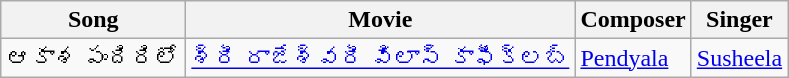<table class="wikitable">
<tr>
<th>Song</th>
<th>Movie</th>
<th>Composer</th>
<th>Singer</th>
</tr>
<tr>
<td>ఆకాశ పందిరిలో</td>
<td><a href='#'>శ్రీ రాజేశ్వరీ విలాస్ కాఫీక్లబ్</a></td>
<td><a href='#'>Pendyala</a></td>
<td><a href='#'>Susheela</a></td>
</tr>
</table>
